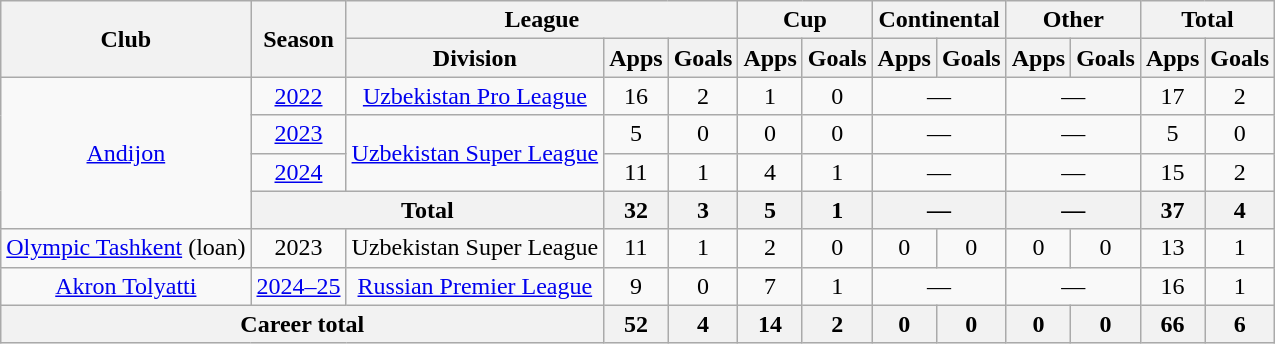<table class="wikitable" style="text-align: center;">
<tr>
<th rowspan="2">Club</th>
<th rowspan="2">Season</th>
<th colspan="3">League</th>
<th colspan="2">Cup</th>
<th colspan="2">Continental</th>
<th colspan="2">Other</th>
<th colspan="2">Total</th>
</tr>
<tr>
<th>Division</th>
<th>Apps</th>
<th>Goals</th>
<th>Apps</th>
<th>Goals</th>
<th>Apps</th>
<th>Goals</th>
<th>Apps</th>
<th>Goals</th>
<th>Apps</th>
<th>Goals</th>
</tr>
<tr>
<td rowspan="4"><a href='#'>Andijon</a></td>
<td><a href='#'>2022</a></td>
<td><a href='#'>Uzbekistan Pro League</a></td>
<td>16</td>
<td>2</td>
<td>1</td>
<td>0</td>
<td colspan="2">—</td>
<td colspan="2">—</td>
<td>17</td>
<td>2</td>
</tr>
<tr>
<td><a href='#'>2023</a></td>
<td rowspan="2"><a href='#'>Uzbekistan Super League</a></td>
<td>5</td>
<td>0</td>
<td>0</td>
<td>0</td>
<td colspan="2">—</td>
<td colspan="2">—</td>
<td>5</td>
<td>0</td>
</tr>
<tr>
<td><a href='#'>2024</a></td>
<td>11</td>
<td>1</td>
<td>4</td>
<td>1</td>
<td colspan="2">—</td>
<td colspan="2">—</td>
<td>15</td>
<td>2</td>
</tr>
<tr>
<th colspan="2">Total</th>
<th>32</th>
<th>3</th>
<th>5</th>
<th>1</th>
<th colspan="2">—</th>
<th colspan="2">—</th>
<th>37</th>
<th>4</th>
</tr>
<tr>
<td><a href='#'>Olympic Tashkent</a> (loan)</td>
<td>2023</td>
<td>Uzbekistan Super League</td>
<td>11</td>
<td>1</td>
<td>2</td>
<td>0</td>
<td>0</td>
<td>0</td>
<td>0</td>
<td>0</td>
<td>13</td>
<td>1</td>
</tr>
<tr>
<td><a href='#'>Akron Tolyatti</a></td>
<td><a href='#'>2024–25</a></td>
<td><a href='#'>Russian Premier League</a></td>
<td>9</td>
<td>0</td>
<td>7</td>
<td>1</td>
<td colspan="2">—</td>
<td colspan="2">—</td>
<td>16</td>
<td>1</td>
</tr>
<tr>
<th colspan="3">Career total</th>
<th>52</th>
<th>4</th>
<th>14</th>
<th>2</th>
<th>0</th>
<th>0</th>
<th>0</th>
<th>0</th>
<th>66</th>
<th>6</th>
</tr>
</table>
